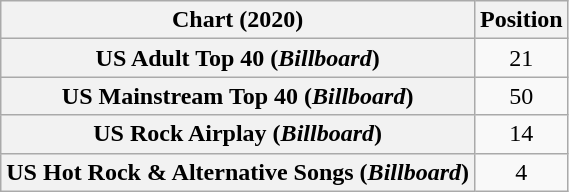<table class="wikitable sortable plainrowheaders" style="text-align:center">
<tr>
<th scope="col">Chart (2020)</th>
<th scope="col">Position</th>
</tr>
<tr>
<th scope="row">US Adult Top 40 (<em>Billboard</em>)</th>
<td>21</td>
</tr>
<tr>
<th scope="row">US Mainstream Top 40 (<em>Billboard</em>)</th>
<td>50</td>
</tr>
<tr>
<th scope="row">US Rock Airplay (<em>Billboard</em>)</th>
<td>14</td>
</tr>
<tr>
<th scope="row">US Hot Rock & Alternative Songs (<em>Billboard</em>)</th>
<td>4</td>
</tr>
</table>
